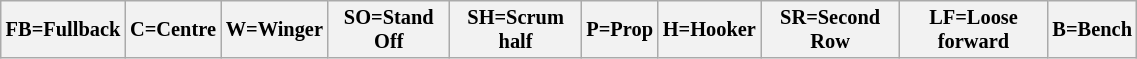<table class="wikitable"  style="font-size:85%; width:60%;">
<tr>
<th>FB=Fullback</th>
<th>C=Centre</th>
<th>W=Winger</th>
<th>SO=Stand Off</th>
<th>SH=Scrum half</th>
<th>P=Prop</th>
<th>H=Hooker</th>
<th>SR=Second Row</th>
<th>LF=Loose forward</th>
<th>B=Bench</th>
</tr>
</table>
